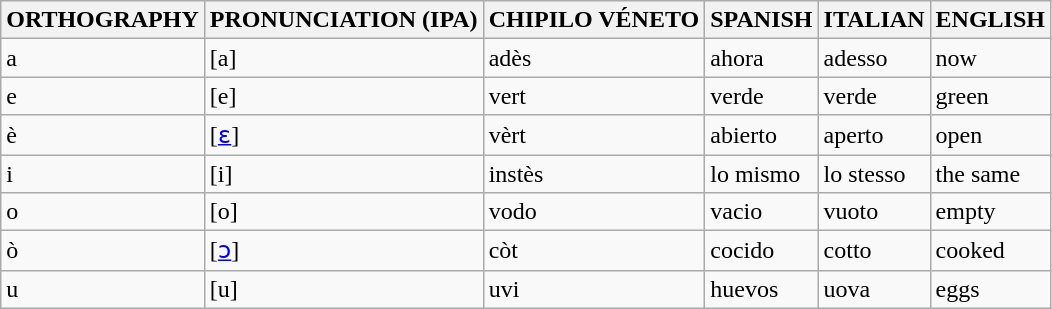<table class="wikitable">
<tr>
<th>ORTHOGRAPHY</th>
<th>PRONUNCIATION (IPA)</th>
<th>CHIPILO VÉNETO</th>
<th>SPANISH</th>
<th>ITALIAN</th>
<th>ENGLISH</th>
</tr>
<tr>
<td>a</td>
<td>[a]</td>
<td>adès</td>
<td>ahora</td>
<td>adesso</td>
<td>now</td>
</tr>
<tr>
<td>e</td>
<td>[e]</td>
<td>vert</td>
<td>verde</td>
<td>verde</td>
<td>green</td>
</tr>
<tr>
<td>è</td>
<td>[<a href='#'>ɛ</a>]</td>
<td>vèrt</td>
<td>abierto</td>
<td>aperto</td>
<td>open</td>
</tr>
<tr>
<td>i</td>
<td>[i]</td>
<td>instès</td>
<td>lo mismo</td>
<td>lo stesso</td>
<td>the same</td>
</tr>
<tr>
<td>o</td>
<td>[o]</td>
<td>vodo</td>
<td>vacio</td>
<td>vuoto</td>
<td>empty</td>
</tr>
<tr>
<td>ò</td>
<td>[<a href='#'>ɔ</a>]</td>
<td>còt</td>
<td>cocido</td>
<td>cotto</td>
<td>cooked</td>
</tr>
<tr>
<td>u</td>
<td>[u]</td>
<td>uvi</td>
<td>huevos</td>
<td>uova</td>
<td>eggs</td>
</tr>
</table>
